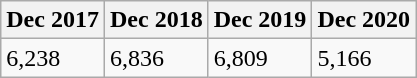<table class="wikitable">
<tr>
<th>Dec 2017</th>
<th>Dec 2018</th>
<th>Dec 2019</th>
<th>Dec 2020</th>
</tr>
<tr>
<td>6,238</td>
<td>6,836</td>
<td>6,809</td>
<td>5,166</td>
</tr>
</table>
